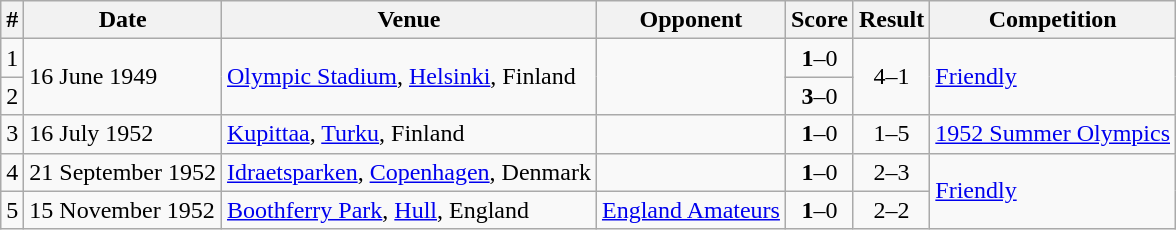<table class="wikitable">
<tr>
<th>#</th>
<th>Date</th>
<th>Venue</th>
<th>Opponent</th>
<th>Score</th>
<th>Result</th>
<th>Competition</th>
</tr>
<tr>
<td>1</td>
<td rowspan="2">16 June 1949</td>
<td rowspan="2"><a href='#'>Olympic Stadium</a>, <a href='#'>Helsinki</a>, Finland</td>
<td rowspan="2"></td>
<td style="text-align:center;"><strong>1</strong>–0</td>
<td rowspan="2" style="text-align:center;">4–1</td>
<td rowspan="2"><a href='#'>Friendly</a></td>
</tr>
<tr>
<td>2</td>
<td style="text-align:center;"><strong>3</strong>–0</td>
</tr>
<tr>
<td>3</td>
<td>16 July 1952</td>
<td><a href='#'>Kupittaa</a>, <a href='#'>Turku</a>, Finland</td>
<td></td>
<td style="text-align:center;"><strong>1</strong>–0</td>
<td style="text-align:center;">1–5</td>
<td><a href='#'>1952 Summer Olympics</a></td>
</tr>
<tr>
<td>4</td>
<td>21 September 1952</td>
<td><a href='#'>Idraetsparken</a>, <a href='#'>Copenhagen</a>, Denmark</td>
<td></td>
<td style="text-align:center;"><strong>1</strong>–0</td>
<td style="text-align:center;">2–3</td>
<td rowspan="2"><a href='#'>Friendly</a></td>
</tr>
<tr>
<td>5</td>
<td>15 November 1952</td>
<td><a href='#'>Boothferry Park</a>, <a href='#'>Hull</a>, England</td>
<td> <a href='#'>England Amateurs</a></td>
<td style="text-align:center;"><strong>1</strong>–0</td>
<td style="text-align:center;">2–2</td>
</tr>
</table>
